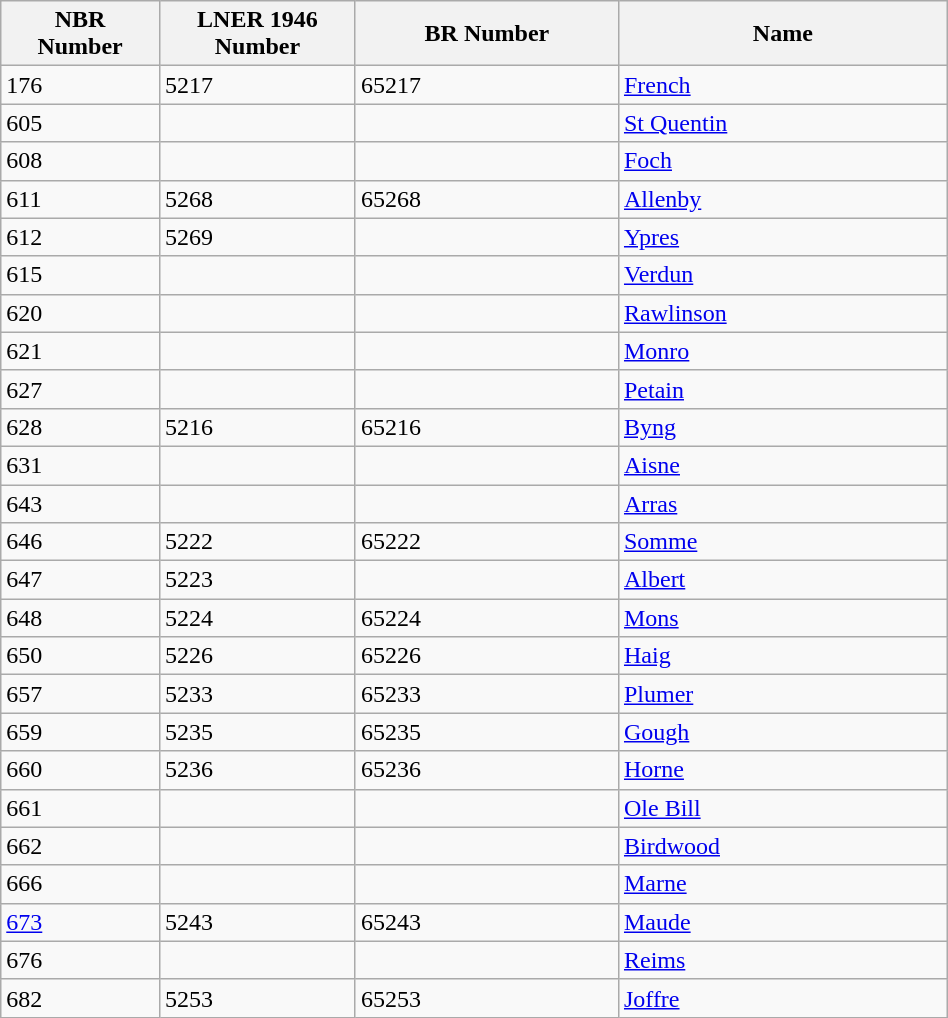<table class = "wikitable sortable" width = 50%>
<tr>
<th width = 5%>NBR <br>Number</th>
<th width = 8%>LNER 1946 Number</th>
<th width = 12%>BR Number</th>
<th width = 15%>Name</th>
</tr>
<tr>
<td>176</td>
<td>5217</td>
<td>65217</td>
<td><a href='#'>French</a></td>
</tr>
<tr>
<td>605</td>
<td></td>
<td></td>
<td><a href='#'>St Quentin</a></td>
</tr>
<tr>
<td>608</td>
<td></td>
<td></td>
<td><a href='#'>Foch</a></td>
</tr>
<tr>
<td>611</td>
<td>5268</td>
<td>65268</td>
<td><a href='#'>Allenby</a></td>
</tr>
<tr>
<td>612</td>
<td>5269</td>
<td></td>
<td><a href='#'>Ypres</a></td>
</tr>
<tr>
<td>615</td>
<td></td>
<td></td>
<td><a href='#'>Verdun</a></td>
</tr>
<tr>
<td>620</td>
<td></td>
<td></td>
<td><a href='#'>Rawlinson</a></td>
</tr>
<tr>
<td>621</td>
<td></td>
<td></td>
<td><a href='#'>Monro</a></td>
</tr>
<tr>
<td>627</td>
<td></td>
<td></td>
<td><a href='#'>Petain</a></td>
</tr>
<tr>
<td>628</td>
<td>5216</td>
<td>65216</td>
<td><a href='#'>Byng</a></td>
</tr>
<tr>
<td>631</td>
<td></td>
<td></td>
<td><a href='#'>Aisne</a></td>
</tr>
<tr>
<td>643</td>
<td></td>
<td></td>
<td><a href='#'>Arras</a></td>
</tr>
<tr>
<td>646</td>
<td>5222</td>
<td>65222</td>
<td><a href='#'>Somme</a></td>
</tr>
<tr>
<td>647</td>
<td>5223</td>
<td></td>
<td><a href='#'>Albert</a></td>
</tr>
<tr>
<td>648</td>
<td>5224</td>
<td>65224</td>
<td><a href='#'>Mons</a></td>
</tr>
<tr>
<td>650</td>
<td>5226</td>
<td>65226</td>
<td><a href='#'>Haig</a></td>
</tr>
<tr>
<td>657</td>
<td>5233</td>
<td>65233</td>
<td><a href='#'>Plumer</a></td>
</tr>
<tr>
<td>659</td>
<td>5235</td>
<td>65235</td>
<td><a href='#'>Gough</a></td>
</tr>
<tr>
<td>660</td>
<td>5236</td>
<td>65236</td>
<td><a href='#'>Horne</a></td>
</tr>
<tr>
<td>661</td>
<td></td>
<td></td>
<td><a href='#'>Ole Bill</a></td>
</tr>
<tr>
<td>662</td>
<td></td>
<td></td>
<td><a href='#'>Birdwood</a></td>
</tr>
<tr>
<td>666</td>
<td></td>
<td></td>
<td><a href='#'>Marne</a></td>
</tr>
<tr>
<td><a href='#'>673</a></td>
<td>5243</td>
<td>65243</td>
<td><a href='#'>Maude</a></td>
</tr>
<tr>
<td>676</td>
<td></td>
<td></td>
<td><a href='#'>Reims</a></td>
</tr>
<tr>
<td>682</td>
<td>5253</td>
<td>65253</td>
<td><a href='#'>Joffre</a></td>
</tr>
</table>
